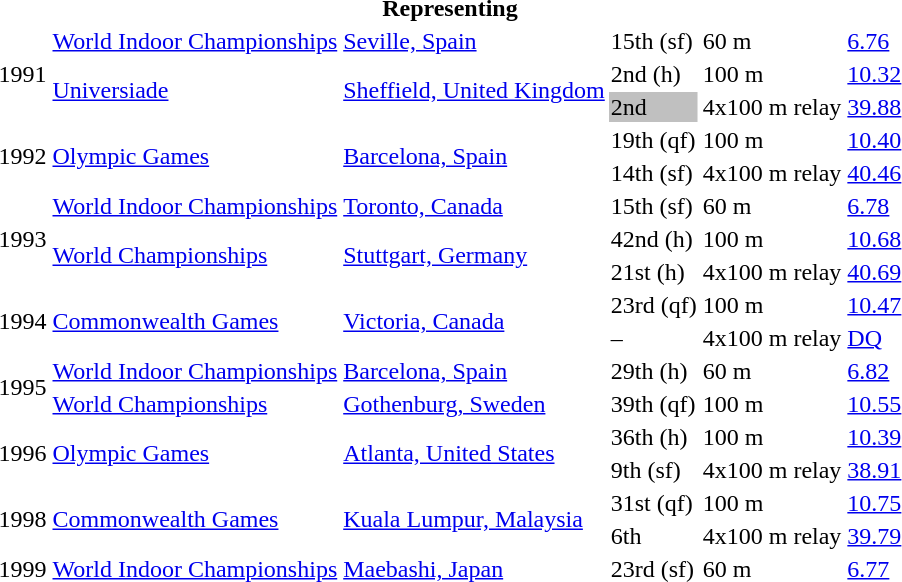<table>
<tr>
<th colspan="6">Representing </th>
</tr>
<tr>
<td rowspan=3>1991</td>
<td><a href='#'>World Indoor Championships</a></td>
<td><a href='#'>Seville, Spain</a></td>
<td>15th (sf)</td>
<td>60 m</td>
<td><a href='#'>6.76</a></td>
</tr>
<tr>
<td rowspan=2><a href='#'>Universiade</a></td>
<td rowspan=2><a href='#'>Sheffield, United Kingdom</a></td>
<td>2nd (h)</td>
<td>100 m</td>
<td><a href='#'>10.32</a></td>
</tr>
<tr>
<td bgcolor=silver>2nd</td>
<td>4x100 m relay</td>
<td><a href='#'>39.88</a></td>
</tr>
<tr>
<td rowspan=2>1992</td>
<td rowspan=2><a href='#'>Olympic Games</a></td>
<td rowspan=2><a href='#'>Barcelona, Spain</a></td>
<td>19th (qf)</td>
<td>100 m</td>
<td><a href='#'>10.40</a></td>
</tr>
<tr>
<td>14th (sf)</td>
<td>4x100 m relay</td>
<td><a href='#'>40.46</a></td>
</tr>
<tr>
<td rowspan=3>1993</td>
<td><a href='#'>World Indoor Championships</a></td>
<td><a href='#'>Toronto, Canada</a></td>
<td>15th (sf)</td>
<td>60 m</td>
<td><a href='#'>6.78</a></td>
</tr>
<tr>
<td rowspan=2><a href='#'>World Championships</a></td>
<td rowspan=2><a href='#'>Stuttgart, Germany</a></td>
<td>42nd (h)</td>
<td>100 m</td>
<td><a href='#'>10.68</a></td>
</tr>
<tr>
<td>21st (h)</td>
<td>4x100 m relay</td>
<td><a href='#'>40.69</a></td>
</tr>
<tr>
<td rowspan=2>1994</td>
<td rowspan=2><a href='#'>Commonwealth Games</a></td>
<td rowspan=2><a href='#'>Victoria, Canada</a></td>
<td>23rd (qf)</td>
<td>100 m</td>
<td><a href='#'>10.47</a></td>
</tr>
<tr>
<td>–</td>
<td>4x100 m relay</td>
<td><a href='#'>DQ</a></td>
</tr>
<tr>
<td rowspan=2>1995</td>
<td><a href='#'>World Indoor Championships</a></td>
<td><a href='#'>Barcelona, Spain</a></td>
<td>29th (h)</td>
<td>60 m</td>
<td><a href='#'>6.82</a></td>
</tr>
<tr>
<td><a href='#'>World Championships</a></td>
<td><a href='#'>Gothenburg, Sweden</a></td>
<td>39th (qf)</td>
<td>100 m</td>
<td><a href='#'>10.55</a></td>
</tr>
<tr>
<td rowspan=2>1996</td>
<td rowspan=2><a href='#'>Olympic Games</a></td>
<td rowspan=2><a href='#'>Atlanta, United States</a></td>
<td>36th (h)</td>
<td>100 m</td>
<td><a href='#'>10.39</a></td>
</tr>
<tr>
<td>9th (sf)</td>
<td>4x100 m relay</td>
<td><a href='#'>38.91</a></td>
</tr>
<tr>
<td rowspan=2>1998</td>
<td rowspan=2><a href='#'>Commonwealth Games</a></td>
<td rowspan=2><a href='#'>Kuala Lumpur, Malaysia</a></td>
<td>31st (qf)</td>
<td>100 m</td>
<td><a href='#'>10.75</a></td>
</tr>
<tr>
<td>6th</td>
<td>4x100 m relay</td>
<td><a href='#'>39.79</a></td>
</tr>
<tr>
<td>1999</td>
<td><a href='#'>World Indoor Championships</a></td>
<td><a href='#'>Maebashi, Japan</a></td>
<td>23rd (sf)</td>
<td>60 m</td>
<td><a href='#'>6.77</a></td>
</tr>
</table>
